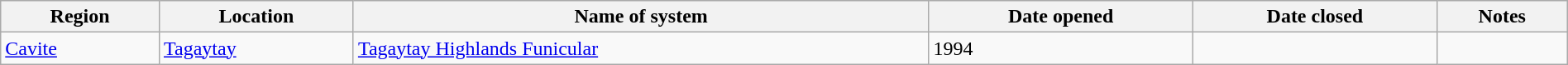<table class="wikitable" width=100%>
<tr>
<th>Region</th>
<th>Location</th>
<th>Name of system</th>
<th>Date opened</th>
<th>Date closed</th>
<th>Notes</th>
</tr>
<tr>
<td><a href='#'>Cavite</a></td>
<td><a href='#'>Tagaytay</a></td>
<td><a href='#'>Tagaytay Highlands Funicular</a></td>
<td>1994</td>
<td></td>
<td></td>
</tr>
</table>
